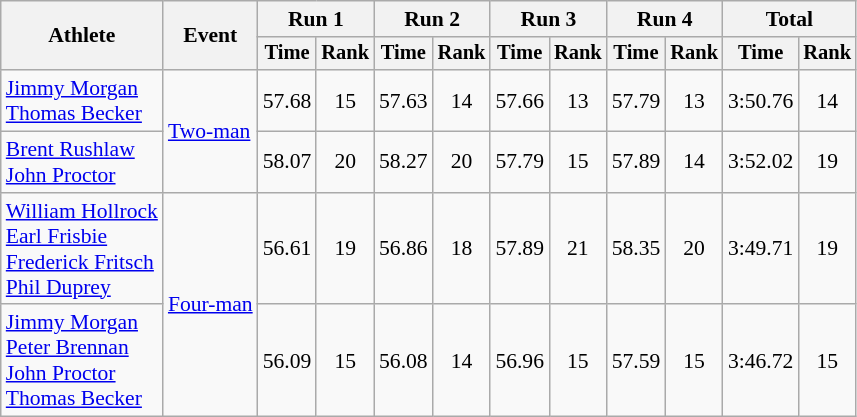<table class=wikitable style=font-size:90%;text-align:center>
<tr>
<th rowspan=2>Athlete</th>
<th rowspan=2>Event</th>
<th colspan=2>Run 1</th>
<th colspan=2>Run 2</th>
<th colspan=2>Run 3</th>
<th colspan=2>Run 4</th>
<th colspan=2>Total</th>
</tr>
<tr style=font-size:95%>
<th>Time</th>
<th>Rank</th>
<th>Time</th>
<th>Rank</th>
<th>Time</th>
<th>Rank</th>
<th>Time</th>
<th>Rank</th>
<th>Time</th>
<th>Rank</th>
</tr>
<tr>
<td align=left><a href='#'>Jimmy Morgan</a><br><a href='#'>Thomas Becker</a></td>
<td align=left rowspan=2><a href='#'>Two-man</a></td>
<td>57.68</td>
<td>15</td>
<td>57.63</td>
<td>14</td>
<td>57.66</td>
<td>13</td>
<td>57.79</td>
<td>13</td>
<td>3:50.76</td>
<td>14</td>
</tr>
<tr>
<td align=left><a href='#'>Brent Rushlaw</a><br><a href='#'>John Proctor</a></td>
<td>58.07</td>
<td>20</td>
<td>58.27</td>
<td>20</td>
<td>57.79</td>
<td>15</td>
<td>57.89</td>
<td>14</td>
<td>3:52.02</td>
<td>19</td>
</tr>
<tr>
<td align=left><a href='#'>William Hollrock</a><br><a href='#'>Earl Frisbie</a><br><a href='#'>Frederick Fritsch</a><br><a href='#'>Phil Duprey</a></td>
<td align=left rowspan=2><a href='#'>Four-man</a></td>
<td>56.61</td>
<td>19</td>
<td>56.86</td>
<td>18</td>
<td>57.89</td>
<td>21</td>
<td>58.35</td>
<td>20</td>
<td>3:49.71</td>
<td>19</td>
</tr>
<tr>
<td align=left><a href='#'>Jimmy Morgan</a><br><a href='#'>Peter Brennan</a><br><a href='#'>John Proctor</a><br><a href='#'>Thomas Becker</a></td>
<td>56.09</td>
<td>15</td>
<td>56.08</td>
<td>14</td>
<td>56.96</td>
<td>15</td>
<td>57.59</td>
<td>15</td>
<td>3:46.72</td>
<td>15</td>
</tr>
</table>
